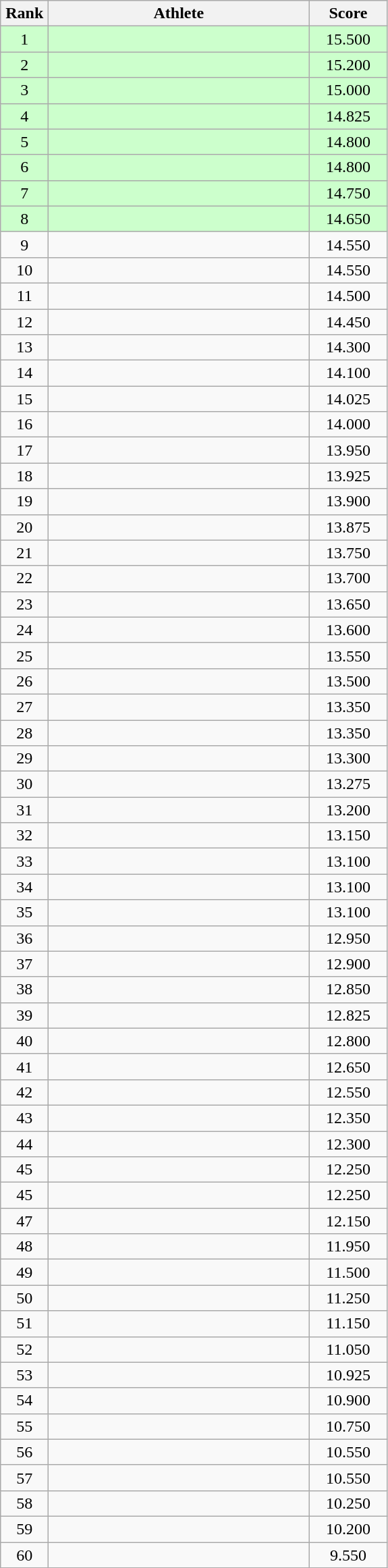<table class=wikitable style="text-align:center">
<tr>
<th width=40>Rank</th>
<th width=250>Athlete</th>
<th width=70>Score</th>
</tr>
<tr bgcolor="ccffcc">
<td>1</td>
<td align=left></td>
<td>15.500</td>
</tr>
<tr bgcolor="ccffcc">
<td>2</td>
<td align=left></td>
<td>15.200</td>
</tr>
<tr bgcolor="ccffcc">
<td>3</td>
<td align=left></td>
<td>15.000</td>
</tr>
<tr bgcolor="ccffcc">
<td>4</td>
<td align=left></td>
<td>14.825</td>
</tr>
<tr bgcolor="ccffcc">
<td>5</td>
<td align=left></td>
<td>14.800</td>
</tr>
<tr bgcolor="ccffcc">
<td>6</td>
<td align=left></td>
<td>14.800</td>
</tr>
<tr bgcolor="ccffcc">
<td>7</td>
<td align=left></td>
<td>14.750</td>
</tr>
<tr bgcolor="ccffcc">
<td>8</td>
<td align=left></td>
<td>14.650</td>
</tr>
<tr>
<td>9</td>
<td align=left></td>
<td>14.550</td>
</tr>
<tr>
<td>10</td>
<td align=left></td>
<td>14.550</td>
</tr>
<tr>
<td>11</td>
<td align=left></td>
<td>14.500</td>
</tr>
<tr>
<td>12</td>
<td align=left></td>
<td>14.450</td>
</tr>
<tr>
<td>13</td>
<td align=left></td>
<td>14.300</td>
</tr>
<tr>
<td>14</td>
<td align=left></td>
<td>14.100</td>
</tr>
<tr>
<td>15</td>
<td align=left></td>
<td>14.025</td>
</tr>
<tr>
<td>16</td>
<td align=left></td>
<td>14.000</td>
</tr>
<tr>
<td>17</td>
<td align=left></td>
<td>13.950</td>
</tr>
<tr>
<td>18</td>
<td align=left></td>
<td>13.925</td>
</tr>
<tr>
<td>19</td>
<td align=left></td>
<td>13.900</td>
</tr>
<tr>
<td>20</td>
<td align=left></td>
<td>13.875</td>
</tr>
<tr>
<td>21</td>
<td align=left></td>
<td>13.750</td>
</tr>
<tr>
<td>22</td>
<td align=left></td>
<td>13.700</td>
</tr>
<tr>
<td>23</td>
<td align=left></td>
<td>13.650</td>
</tr>
<tr>
<td>24</td>
<td align=left></td>
<td>13.600</td>
</tr>
<tr>
<td>25</td>
<td align=left></td>
<td>13.550</td>
</tr>
<tr>
<td>26</td>
<td align=left></td>
<td>13.500</td>
</tr>
<tr>
<td>27</td>
<td align=left></td>
<td>13.350</td>
</tr>
<tr>
<td>28</td>
<td align=left></td>
<td>13.350</td>
</tr>
<tr>
<td>29</td>
<td align=left></td>
<td>13.300</td>
</tr>
<tr>
<td>30</td>
<td align=left></td>
<td>13.275</td>
</tr>
<tr>
<td>31</td>
<td align=left></td>
<td>13.200</td>
</tr>
<tr>
<td>32</td>
<td align=left></td>
<td>13.150</td>
</tr>
<tr>
<td>33</td>
<td align=left></td>
<td>13.100</td>
</tr>
<tr>
<td>34</td>
<td align=left></td>
<td>13.100</td>
</tr>
<tr>
<td>35</td>
<td align=left></td>
<td>13.100</td>
</tr>
<tr>
<td>36</td>
<td align=left></td>
<td>12.950</td>
</tr>
<tr>
<td>37</td>
<td align=left></td>
<td>12.900</td>
</tr>
<tr>
<td>38</td>
<td align=left></td>
<td>12.850</td>
</tr>
<tr>
<td>39</td>
<td align=left></td>
<td>12.825</td>
</tr>
<tr>
<td>40</td>
<td align=left></td>
<td>12.800</td>
</tr>
<tr>
<td>41</td>
<td align=left></td>
<td>12.650</td>
</tr>
<tr>
<td>42</td>
<td align=left></td>
<td>12.550</td>
</tr>
<tr>
<td>43</td>
<td align=left></td>
<td>12.350</td>
</tr>
<tr>
<td>44</td>
<td align=left></td>
<td>12.300</td>
</tr>
<tr>
<td>45</td>
<td align=left></td>
<td>12.250</td>
</tr>
<tr>
<td>45</td>
<td align=left></td>
<td>12.250</td>
</tr>
<tr>
<td>47</td>
<td align=left></td>
<td>12.150</td>
</tr>
<tr>
<td>48</td>
<td align=left></td>
<td>11.950</td>
</tr>
<tr>
<td>49</td>
<td align=left></td>
<td>11.500</td>
</tr>
<tr>
<td>50</td>
<td align=left></td>
<td>11.250</td>
</tr>
<tr>
<td>51</td>
<td align=left></td>
<td>11.150</td>
</tr>
<tr>
<td>52</td>
<td align=left></td>
<td>11.050</td>
</tr>
<tr>
<td>53</td>
<td align=left></td>
<td>10.925</td>
</tr>
<tr>
<td>54</td>
<td align=left></td>
<td>10.900</td>
</tr>
<tr>
<td>55</td>
<td align=left></td>
<td>10.750</td>
</tr>
<tr>
<td>56</td>
<td align=left></td>
<td>10.550</td>
</tr>
<tr>
<td>57</td>
<td align=left></td>
<td>10.550</td>
</tr>
<tr>
<td>58</td>
<td align=left></td>
<td>10.250</td>
</tr>
<tr>
<td>59</td>
<td align=left></td>
<td>10.200</td>
</tr>
<tr>
<td>60</td>
<td align=left></td>
<td>9.550</td>
</tr>
</table>
